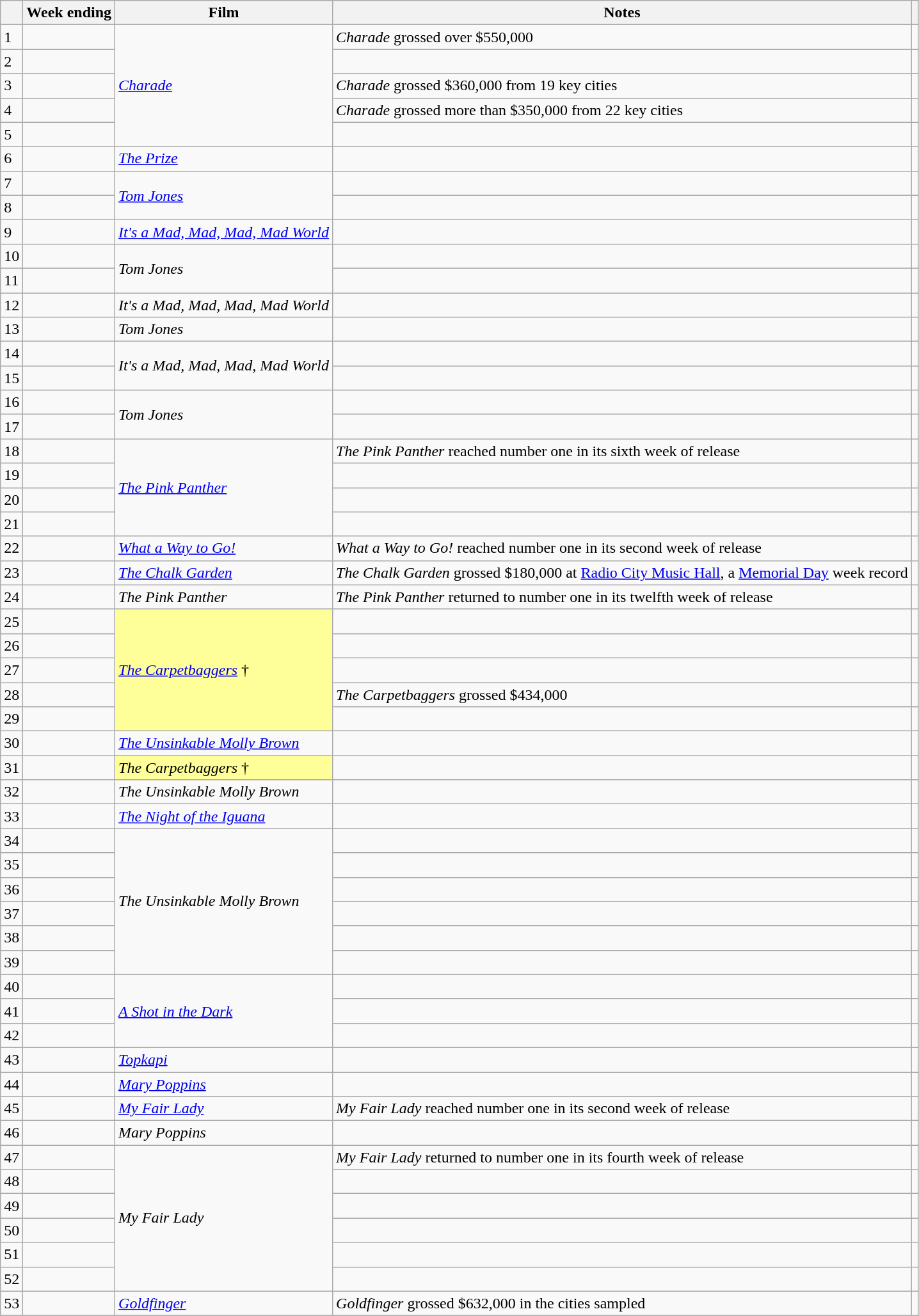<table class="wikitable sortable">
<tr>
<th></th>
<th>Week ending</th>
<th>Film</th>
<th>Notes</th>
<th class="unsortable"></th>
</tr>
<tr>
<td>1</td>
<td></td>
<td rowspan="5"><em><a href='#'>Charade</a></em></td>
<td><em>Charade</em> grossed over $550,000</td>
<td></td>
</tr>
<tr>
<td>2</td>
<td></td>
<td></td>
<td></td>
</tr>
<tr>
<td>3</td>
<td></td>
<td><em>Charade</em> grossed $360,000 from 19 key cities</td>
<td></td>
</tr>
<tr>
<td>4</td>
<td></td>
<td><em>Charade</em> grossed more than $350,000 from 22 key cities</td>
<td></td>
</tr>
<tr>
<td>5</td>
<td></td>
<td></td>
<td></td>
</tr>
<tr>
<td>6</td>
<td></td>
<td><em><a href='#'>The Prize</a></em></td>
<td></td>
<td></td>
</tr>
<tr>
<td>7</td>
<td></td>
<td rowspan="2"><em><a href='#'>Tom Jones</a></em></td>
<td></td>
<td></td>
</tr>
<tr>
<td>8</td>
<td></td>
<td></td>
<td></td>
</tr>
<tr>
<td>9</td>
<td></td>
<td><em><a href='#'>It's a Mad, Mad, Mad, Mad World</a></em></td>
<td></td>
<td></td>
</tr>
<tr>
<td>10</td>
<td></td>
<td rowspan="2"><em>Tom Jones</em></td>
<td></td>
<td></td>
</tr>
<tr>
<td>11</td>
<td></td>
<td></td>
<td></td>
</tr>
<tr>
<td>12</td>
<td></td>
<td><em>It's a Mad, Mad, Mad, Mad World</em></td>
<td></td>
<td></td>
</tr>
<tr>
<td>13</td>
<td></td>
<td><em>Tom Jones</em></td>
<td></td>
<td></td>
</tr>
<tr>
<td>14</td>
<td></td>
<td rowspan="2"><em>It's a Mad, Mad, Mad, Mad World</em></td>
<td></td>
<td></td>
</tr>
<tr>
<td>15</td>
<td></td>
<td></td>
<td></td>
</tr>
<tr>
<td>16</td>
<td></td>
<td rowspan="2"><em>Tom Jones</em></td>
<td></td>
<td></td>
</tr>
<tr>
<td>17</td>
<td></td>
<td></td>
<td></td>
</tr>
<tr>
<td>18</td>
<td></td>
<td rowspan="4"><em><a href='#'>The Pink Panther</a></em></td>
<td><em>The Pink Panther</em> reached number one in its sixth week of release</td>
<td></td>
</tr>
<tr>
<td>19</td>
<td></td>
<td></td>
<td></td>
</tr>
<tr>
<td>20</td>
<td></td>
<td></td>
<td></td>
</tr>
<tr>
<td>21</td>
<td></td>
<td></td>
<td></td>
</tr>
<tr>
<td>22</td>
<td></td>
<td><em><a href='#'>What a Way to Go!</a></em></td>
<td><em>What a Way to Go!</em> reached number one in its second week of release</td>
<td></td>
</tr>
<tr>
<td>23</td>
<td></td>
<td><em><a href='#'>The Chalk Garden</a></em></td>
<td><em>The Chalk Garden</em> grossed $180,000 at <a href='#'>Radio City Music Hall</a>, a <a href='#'>Memorial Day</a> week record</td>
<td></td>
</tr>
<tr>
<td>24</td>
<td></td>
<td><em>The Pink Panther</em></td>
<td><em>The Pink Panther</em> returned to number one in its twelfth week of release</td>
<td></td>
</tr>
<tr>
<td>25</td>
<td></td>
<td rowspan="5" style="background-color:#FFFF99"><em><a href='#'>The Carpetbaggers</a></em> †</td>
<td></td>
<td></td>
</tr>
<tr>
<td>26</td>
<td></td>
<td></td>
<td></td>
</tr>
<tr>
<td>27</td>
<td></td>
<td></td>
<td></td>
</tr>
<tr>
<td>28</td>
<td></td>
<td><em>The Carpetbaggers</em> grossed $434,000</td>
<td></td>
</tr>
<tr>
<td>29</td>
<td></td>
<td></td>
<td></td>
</tr>
<tr>
<td>30</td>
<td></td>
<td><em><a href='#'>The Unsinkable Molly Brown</a></em></td>
<td></td>
<td></td>
</tr>
<tr>
<td>31</td>
<td></td>
<td style="background-color:#FFFF99"><em>The Carpetbaggers</em> †</td>
<td></td>
<td></td>
</tr>
<tr>
<td>32</td>
<td></td>
<td><em>The Unsinkable Molly Brown</em></td>
<td></td>
<td></td>
</tr>
<tr>
<td>33</td>
<td></td>
<td><em><a href='#'>The Night of the Iguana</a></em></td>
<td></td>
<td></td>
</tr>
<tr>
<td>34</td>
<td></td>
<td rowspan="6"><em>The Unsinkable Molly Brown</em></td>
<td></td>
<td></td>
</tr>
<tr>
<td>35</td>
<td></td>
<td></td>
<td></td>
</tr>
<tr>
<td>36</td>
<td></td>
<td></td>
<td></td>
</tr>
<tr>
<td>37</td>
<td></td>
<td></td>
<td></td>
</tr>
<tr>
<td>38</td>
<td></td>
<td></td>
<td></td>
</tr>
<tr>
<td>39</td>
<td></td>
<td></td>
<td></td>
</tr>
<tr>
<td>40</td>
<td></td>
<td rowspan="3"><em><a href='#'>A Shot in the Dark</a></em></td>
<td></td>
<td></td>
</tr>
<tr>
<td>41</td>
<td></td>
<td></td>
<td></td>
</tr>
<tr>
<td>42</td>
<td></td>
<td></td>
<td></td>
</tr>
<tr>
<td>43</td>
<td></td>
<td><em><a href='#'>Topkapi</a></em></td>
<td></td>
<td></td>
</tr>
<tr>
<td>44</td>
<td></td>
<td><em><a href='#'>Mary Poppins</a></em></td>
<td></td>
<td></td>
</tr>
<tr>
<td>45</td>
<td></td>
<td><em><a href='#'>My Fair Lady</a></em></td>
<td><em>My Fair Lady</em> reached number one in its second week of release</td>
<td></td>
</tr>
<tr>
<td>46</td>
<td></td>
<td><em>Mary Poppins</em></td>
<td></td>
<td></td>
</tr>
<tr>
<td>47</td>
<td></td>
<td rowspan="6"><em>My Fair Lady</em></td>
<td><em>My Fair Lady</em> returned to number one in its fourth week of release</td>
<td></td>
</tr>
<tr>
<td>48</td>
<td></td>
<td></td>
<td></td>
</tr>
<tr>
<td>49</td>
<td></td>
<td></td>
<td></td>
</tr>
<tr>
<td>50</td>
<td></td>
<td></td>
<td></td>
</tr>
<tr>
<td>51</td>
<td></td>
<td></td>
<td></td>
</tr>
<tr>
<td>52</td>
<td></td>
<td></td>
<td></td>
</tr>
<tr>
<td>53</td>
<td></td>
<td><em><a href='#'>Goldfinger</a></em></td>
<td><em>Goldfinger</em> grossed $632,000 in the cities sampled</td>
<td></td>
</tr>
<tr>
</tr>
</table>
